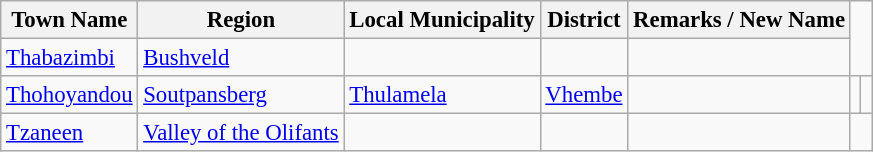<table class="wikitable sortable" style="font-size: 95%;">
<tr>
<th>Town Name</th>
<th>Region</th>
<th>Local Municipality</th>
<th>District</th>
<th>Remarks / New Name</th>
</tr>
<tr>
<td><a href='#'>Thabazimbi</a></td>
<td><a href='#'>Bushveld</a></td>
<td></td>
<td></td>
<td></td>
</tr>
<tr>
<td><a href='#'>Thohoyandou</a></td>
<td><a href='#'>Soutpansberg</a></td>
<td><a href='#'>Thulamela</a></td>
<td><a href='#'>Vhembe</a></td>
<td></td>
<td></td>
<td></td>
</tr>
<tr>
<td><a href='#'>Tzaneen</a></td>
<td><a href='#'>Valley of the Olifants</a></td>
<td></td>
<td></td>
<td></td>
</tr>
</table>
